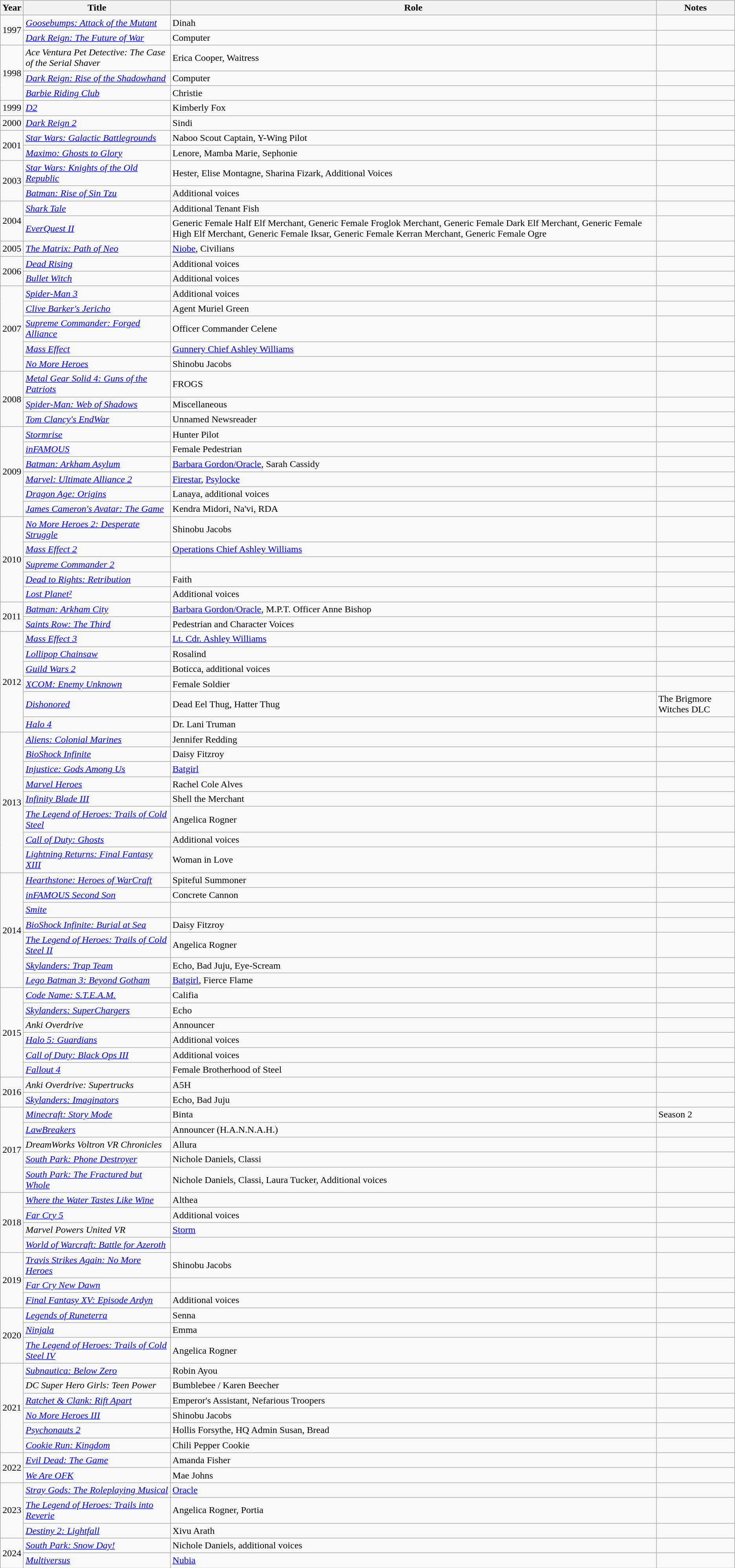<table class="wikitable sortable plainrowheaders" style="white-space:wrap">
<tr>
<th>Year</th>
<th>Title</th>
<th>Role</th>
<th>Notes</th>
</tr>
<tr>
<td rowspan=2>1997</td>
<td><em><a href='#'>Goosebumps: Attack of the Mutant</a></em></td>
<td>Dinah</td>
<td></td>
</tr>
<tr>
<td><em><a href='#'>Dark Reign: The Future of War</a></em></td>
<td>Computer</td>
<td></td>
</tr>
<tr>
<td rowspan=3>1998</td>
<td><em>Ace Ventura Pet Detective: The Case of the Serial Shaver</em></td>
<td>Erica Cooper, Waitress</td>
<td></td>
</tr>
<tr>
<td><em><a href='#'>Dark Reign: Rise of the Shadowhand</a></em></td>
<td>Computer</td>
<td></td>
</tr>
<tr>
<td><em><a href='#'>Barbie Riding Club</a></em></td>
<td>Christie</td>
<td></td>
</tr>
<tr>
<td>1999</td>
<td><em><a href='#'>D2</a></em></td>
<td>Kimberly Fox</td>
<td></td>
</tr>
<tr>
<td>2000</td>
<td><em><a href='#'>Dark Reign 2</a></em></td>
<td>Sindi</td>
<td></td>
</tr>
<tr>
<td rowspan=2>2001</td>
<td><em><a href='#'>Star Wars: Galactic Battlegrounds</a></em></td>
<td>Naboo Scout Captain, Y-Wing Pilot</td>
<td></td>
</tr>
<tr>
<td><em><a href='#'>Maximo: Ghosts to Glory</a></em></td>
<td>Lenore, Mamba Marie, Sephonie</td>
<td></td>
</tr>
<tr>
<td rowspan=2>2003</td>
<td><em><a href='#'>Star Wars: Knights of the Old Republic</a></em></td>
<td>Hester, Elise Montagne, Sharina Fizark, Additional Voices</td>
<td></td>
</tr>
<tr>
<td><em><a href='#'>Batman: Rise of Sin Tzu</a></em></td>
<td>Additional voices</td>
<td></td>
</tr>
<tr>
<td rowspan=2>2004</td>
<td><em><a href='#'>Shark Tale</a></em></td>
<td>Additional Tenant Fish</td>
<td></td>
</tr>
<tr>
<td><em><a href='#'>EverQuest II</a></em></td>
<td>Generic Female Half Elf Merchant, Generic Female Froglok Merchant, Generic Female Dark Elf Merchant, Generic Female High Elf Merchant, Generic Female Iksar, Generic Female Kerran Merchant, Generic Female Ogre</td>
<td></td>
</tr>
<tr>
<td>2005</td>
<td><em><a href='#'>The Matrix: Path of Neo</a></em></td>
<td><a href='#'>Niobe</a>, Civilians</td>
<td></td>
</tr>
<tr>
<td rowspan=2>2006</td>
<td><em><a href='#'>Dead Rising</a></em></td>
<td>Additional voices</td>
<td></td>
</tr>
<tr>
<td><em><a href='#'>Bullet Witch</a></em></td>
<td>Additional voices</td>
<td></td>
</tr>
<tr>
<td rowspan=5>2007</td>
<td><em><a href='#'>Spider-Man 3</a></em></td>
<td>Additional voices</td>
<td></td>
</tr>
<tr>
<td><em><a href='#'>Clive Barker's Jericho</a></em></td>
<td>Agent Muriel Green</td>
<td></td>
</tr>
<tr>
<td><em><a href='#'>Supreme Commander: Forged Alliance</a></em></td>
<td>Officer Commander Celene</td>
<td></td>
</tr>
<tr>
<td><em><a href='#'>Mass Effect</a></em></td>
<td><a href='#'>Gunnery Chief Ashley Williams</a></td>
<td></td>
</tr>
<tr>
<td><em><a href='#'>No More Heroes</a></em></td>
<td>Shinobu Jacobs</td>
<td></td>
</tr>
<tr>
<td rowspan=3>2008</td>
<td><em><a href='#'>Metal Gear Solid 4: Guns of the Patriots</a></em></td>
<td>FROGS</td>
<td></td>
</tr>
<tr>
<td><em><a href='#'>Spider-Man: Web of Shadows</a></em></td>
<td>Miscellaneous</td>
<td></td>
</tr>
<tr>
<td><em><a href='#'>Tom Clancy's EndWar</a></em></td>
<td>Unnamed Newsreader</td>
<td></td>
</tr>
<tr>
<td rowspan=6>2009</td>
<td><em><a href='#'>Stormrise</a></em></td>
<td>Hunter Pilot</td>
<td></td>
</tr>
<tr>
<td><em><a href='#'>inFAMOUS</a></em></td>
<td>Female Pedestrian</td>
<td></td>
</tr>
<tr>
<td><em><a href='#'>Batman: Arkham Asylum</a></em></td>
<td><a href='#'>Barbara Gordon/Oracle</a>, Sarah Cassidy</td>
<td></td>
</tr>
<tr>
<td><em><a href='#'>Marvel: Ultimate Alliance 2</a></em></td>
<td><a href='#'>Firestar</a>, <a href='#'>Psylocke</a></td>
<td></td>
</tr>
<tr>
<td><em><a href='#'>Dragon Age: Origins</a></em></td>
<td>Lanaya, additional voices</td>
<td></td>
</tr>
<tr>
<td><em><a href='#'>James Cameron's Avatar: The Game</a></em></td>
<td>Kendra Midori, Na'vi, RDA</td>
<td></td>
</tr>
<tr>
<td rowspan=5>2010</td>
<td><em><a href='#'>No More Heroes 2: Desperate Struggle</a></em></td>
<td>Shinobu Jacobs</td>
<td></td>
</tr>
<tr>
<td><em><a href='#'>Mass Effect 2</a></em></td>
<td><a href='#'>Operations Chief Ashley Williams</a></td>
<td></td>
</tr>
<tr>
<td><em><a href='#'>Supreme Commander 2</a></em></td>
<td></td>
<td></td>
</tr>
<tr>
<td><em><a href='#'>Dead to Rights: Retribution</a></em></td>
<td>Faith</td>
<td></td>
</tr>
<tr>
<td><em><a href='#'>Lost Planet²</a></em></td>
<td>Additional voices</td>
<td></td>
</tr>
<tr>
<td rowspan=2>2011</td>
<td><em><a href='#'>Batman: Arkham City</a></em></td>
<td><a href='#'>Barbara Gordon/Oracle</a>, M.P.T. Officer Anne Bishop</td>
<td></td>
</tr>
<tr>
<td><em><a href='#'>Saints Row: The Third</a></em></td>
<td>Pedestrian and Character Voices</td>
<td></td>
</tr>
<tr>
<td rowspan=6>2012</td>
<td><em><a href='#'>Mass Effect 3</a></em></td>
<td><a href='#'>Lt. Cdr. Ashley Williams</a></td>
<td></td>
</tr>
<tr>
<td><em><a href='#'>Lollipop Chainsaw</a></em></td>
<td>Rosalind</td>
<td></td>
</tr>
<tr>
<td><em><a href='#'>Guild Wars 2</a></em></td>
<td>Boticca, additional voices</td>
<td></td>
</tr>
<tr>
<td><em><a href='#'>XCOM: Enemy Unknown</a></em></td>
<td>Female Soldier</td>
<td></td>
</tr>
<tr>
<td><em><a href='#'>Dishonored</a></em></td>
<td>Dead Eel Thug, Hatter Thug</td>
<td>The Brigmore Witches DLC</td>
</tr>
<tr>
<td><em><a href='#'>Halo 4</a></em></td>
<td>Dr. Lani Truman</td>
<td></td>
</tr>
<tr>
<td rowspan=8>2013</td>
<td><em><a href='#'>Aliens: Colonial Marines</a></em></td>
<td>Jennifer Redding</td>
<td></td>
</tr>
<tr>
<td><em><a href='#'>BioShock Infinite</a></em></td>
<td>Daisy Fitzroy</td>
<td></td>
</tr>
<tr>
<td><em><a href='#'>Injustice: Gods Among Us</a></em></td>
<td><a href='#'>Batgirl</a></td>
<td></td>
</tr>
<tr>
<td><em><a href='#'>Marvel Heroes</a></em></td>
<td>Rachel Cole Alves</td>
<td></td>
</tr>
<tr>
<td><em><a href='#'>Infinity Blade III</a></em></td>
<td>Shell the Merchant</td>
<td></td>
</tr>
<tr>
<td><em><a href='#'>The Legend of Heroes: Trails of Cold Steel</a></em></td>
<td>Angelica Rogner</td>
<td></td>
</tr>
<tr>
<td><em><a href='#'>Call of Duty: Ghosts</a></em></td>
<td>Additional voices</td>
<td></td>
</tr>
<tr>
<td><em><a href='#'>Lightning Returns: Final Fantasy XIII</a></em></td>
<td>Woman in Love</td>
<td></td>
</tr>
<tr>
<td rowspan=7>2014</td>
<td><em><a href='#'>Hearthstone: Heroes of WarCraft</a></em></td>
<td>Spiteful Summoner</td>
<td></td>
</tr>
<tr>
<td><em><a href='#'>inFAMOUS Second Son</a></em></td>
<td>Concrete Cannon</td>
<td></td>
</tr>
<tr>
<td><em><a href='#'>Smite</a></em></td>
<td></td>
<td></td>
</tr>
<tr>
<td><em><a href='#'>BioShock Infinite: Burial at Sea</a></em></td>
<td>Daisy Fitzroy</td>
<td></td>
</tr>
<tr>
<td><em><a href='#'>The Legend of Heroes: Trails of Cold Steel II</a></em></td>
<td>Angelica Rogner</td>
<td></td>
</tr>
<tr>
<td><em><a href='#'>Skylanders: Trap Team</a></em></td>
<td>Echo, Bad Juju, Eye-Scream</td>
<td></td>
</tr>
<tr>
<td><em><a href='#'>Lego Batman 3: Beyond Gotham</a></em></td>
<td><a href='#'>Batgirl</a>, Fierce Flame</td>
<td></td>
</tr>
<tr>
<td rowspan=6>2015</td>
<td><em><a href='#'>Code Name: S.T.E.A.M.</a></em></td>
<td>Califia</td>
<td></td>
</tr>
<tr>
<td><em><a href='#'>Skylanders: SuperChargers</a></em></td>
<td>Echo</td>
<td></td>
</tr>
<tr>
<td><em>Anki Overdrive</em></td>
<td>Announcer</td>
<td></td>
</tr>
<tr>
<td><em><a href='#'>Halo 5: Guardians</a></em></td>
<td>Additional voices</td>
<td></td>
</tr>
<tr>
<td><em><a href='#'>Call of Duty: Black Ops III</a></em></td>
<td>Additional voices</td>
<td></td>
</tr>
<tr>
<td><em><a href='#'>Fallout 4</a></em></td>
<td>Female Brotherhood of Steel</td>
<td></td>
</tr>
<tr>
<td rowspan=2>2016</td>
<td><em>Anki Overdrive: Supertrucks</em></td>
<td>A5H</td>
<td></td>
</tr>
<tr>
<td><em><a href='#'>Skylanders: Imaginators</a></em></td>
<td>Echo, Bad Juju</td>
<td></td>
</tr>
<tr>
<td rowspan=5>2017</td>
<td><em><a href='#'>Minecraft: Story Mode</a></em></td>
<td>Binta</td>
<td>Season 2</td>
</tr>
<tr>
<td><em><a href='#'>LawBreakers</a></em></td>
<td>Announcer (H.A.N.N.A.H.)</td>
<td></td>
</tr>
<tr>
<td><em>DreamWorks Voltron VR Chronicles</em></td>
<td>Allura</td>
<td></td>
</tr>
<tr>
<td><em><a href='#'>South Park: Phone Destroyer</a></em></td>
<td>Nichole Daniels, Classi</td>
<td></td>
</tr>
<tr>
<td><em><a href='#'>South Park: The Fractured but Whole</a></em></td>
<td>Nichole Daniels, Classi, Laura Tucker, Additional voices</td>
<td></td>
</tr>
<tr>
<td rowspan=4>2018</td>
<td><em><a href='#'>Where the Water Tastes Like Wine</a></em></td>
<td>Althea</td>
<td></td>
</tr>
<tr>
<td><em><a href='#'>Far Cry 5</a></em></td>
<td>Additional voices</td>
<td></td>
</tr>
<tr>
<td><em>Marvel Powers United VR</em></td>
<td><a href='#'>Storm</a></td>
<td></td>
</tr>
<tr>
<td><em><a href='#'>World of Warcraft: Battle for Azeroth</a></em></td>
<td></td>
<td></td>
</tr>
<tr>
<td rowspan=3>2019</td>
<td><em><a href='#'>Travis Strikes Again: No More Heroes</a></em></td>
<td>Shinobu Jacobs</td>
<td></td>
</tr>
<tr>
<td><em><a href='#'>Far Cry New Dawn</a></em></td>
<td></td>
<td></td>
</tr>
<tr>
<td><em><a href='#'>Final Fantasy XV: Episode Ardyn</a></em></td>
<td>Additional voices</td>
<td></td>
</tr>
<tr>
<td rowspan=3>2020</td>
<td><em><a href='#'>Legends of Runeterra</a></em></td>
<td>Senna</td>
<td></td>
</tr>
<tr>
<td><em><a href='#'>Ninjala</a></em></td>
<td>Emma</td>
<td></td>
</tr>
<tr>
<td><em><a href='#'>The Legend of Heroes: Trails of Cold Steel IV</a></em></td>
<td>Angelica Rogner</td>
<td></td>
</tr>
<tr>
<td rowspan=6>2021</td>
<td><em><a href='#'>Subnautica: Below Zero</a></em></td>
<td>Robin Ayou</td>
<td></td>
</tr>
<tr>
<td><em>DC Super Hero Girls: Teen Power</em></td>
<td>Bumblebee / Karen Beecher</td>
<td></td>
</tr>
<tr>
<td><em><a href='#'>Ratchet & Clank: Rift Apart</a></em></td>
<td>Emperor's Assistant, Nefarious Troopers</td>
<td></td>
</tr>
<tr>
<td><em><a href='#'>No More Heroes III</a></em></td>
<td>Shinobu Jacobs</td>
<td></td>
</tr>
<tr>
<td><em><a href='#'>Psychonauts 2</a></em></td>
<td>Hollis Forsythe, HQ Admin Susan, Bread</td>
<td></td>
</tr>
<tr>
<td><em><a href='#'>Cookie Run: Kingdom</a></em></td>
<td>Chili Pepper Cookie</td>
<td></td>
</tr>
<tr>
<td rowspan=2>2022</td>
<td><em><a href='#'>Evil Dead: The Game</a></em></td>
<td>Amanda Fisher</td>
<td></td>
</tr>
<tr>
<td><em><a href='#'>We Are OFK</a></em></td>
<td>Mae Johns</td>
<td></td>
</tr>
<tr>
<td rowspan=3>2023</td>
<td><em><a href='#'>Stray Gods: The Roleplaying Musical</a></em></td>
<td><a href='#'>Oracle</a></td>
<td></td>
</tr>
<tr>
<td><em><a href='#'>The Legend of Heroes: Trails into Reverie</a></em></td>
<td>Angelica Rogner, Portia</td>
<td></td>
</tr>
<tr>
<td><em><a href='#'>Destiny 2: Lightfall</a></em></td>
<td>Xivu Arath</td>
<td></td>
</tr>
<tr>
<td rowspan=2>2024</td>
<td><em><a href='#'>South Park: Snow Day!</a></em></td>
<td>Nichole Daniels, additional voices</td>
<td></td>
</tr>
<tr>
<td><em><a href='#'>Multiversus</a></em></td>
<td><a href='#'>Nubia</a></td>
<td></td>
</tr>
</table>
